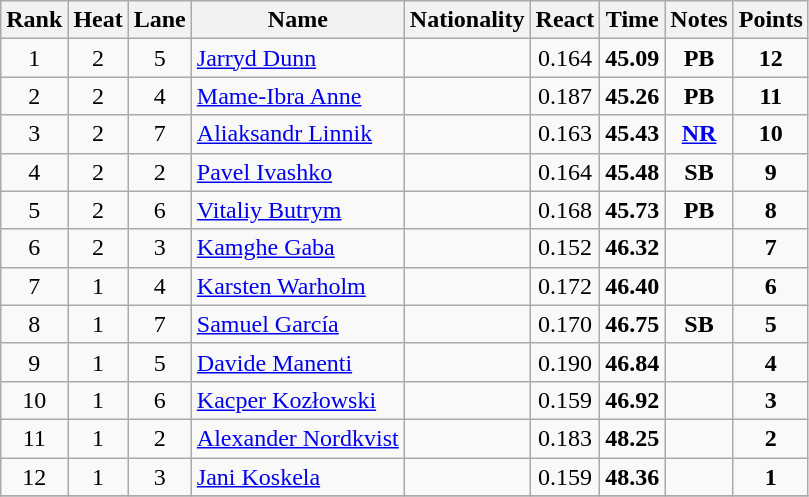<table class="wikitable sortable" style="text-align:center">
<tr>
<th>Rank</th>
<th>Heat</th>
<th>Lane</th>
<th>Name</th>
<th>Nationality</th>
<th>React</th>
<th>Time</th>
<th>Notes</th>
<th>Points</th>
</tr>
<tr>
<td>1</td>
<td>2</td>
<td>5</td>
<td align=left><a href='#'>Jarryd Dunn</a></td>
<td align=left></td>
<td>0.164</td>
<td><strong>45.09</strong></td>
<td><strong>PB </strong></td>
<td><strong>12</strong></td>
</tr>
<tr>
<td>2</td>
<td>2</td>
<td>4</td>
<td align=left><a href='#'>Mame-Ibra Anne</a></td>
<td align=left></td>
<td>0.187</td>
<td><strong>45.26</strong></td>
<td><strong>PB </strong></td>
<td><strong>11</strong></td>
</tr>
<tr>
<td>3</td>
<td>2</td>
<td>7</td>
<td align=left><a href='#'>Aliaksandr Linnik</a></td>
<td align=left></td>
<td>0.163</td>
<td><strong>45.43</strong></td>
<td><strong><a href='#'>NR</a></strong></td>
<td><strong>10</strong></td>
</tr>
<tr>
<td>4</td>
<td>2</td>
<td>2</td>
<td align=left><a href='#'>Pavel Ivashko</a></td>
<td align=left></td>
<td>0.164</td>
<td><strong>45.48</strong></td>
<td><strong>SB </strong></td>
<td><strong>9</strong></td>
</tr>
<tr>
<td>5</td>
<td>2</td>
<td>6</td>
<td align=left><a href='#'>Vitaliy Butrym</a></td>
<td align=left></td>
<td>0.168</td>
<td><strong>45.73</strong></td>
<td><strong>PB </strong></td>
<td><strong>8</strong></td>
</tr>
<tr>
<td>6</td>
<td>2</td>
<td>3</td>
<td align=left><a href='#'>Kamghe Gaba</a></td>
<td align=left></td>
<td>0.152</td>
<td><strong>46.32</strong></td>
<td></td>
<td><strong>7</strong></td>
</tr>
<tr>
<td>7</td>
<td>1</td>
<td>4</td>
<td align=left><a href='#'>Karsten Warholm</a></td>
<td align=left></td>
<td>0.172</td>
<td><strong>46.40</strong></td>
<td></td>
<td><strong>6</strong></td>
</tr>
<tr>
<td>8</td>
<td>1</td>
<td>7</td>
<td align=left><a href='#'>Samuel García</a></td>
<td align=left></td>
<td>0.170</td>
<td><strong>46.75</strong></td>
<td><strong>SB </strong></td>
<td><strong>5</strong></td>
</tr>
<tr>
<td>9</td>
<td>1</td>
<td>5</td>
<td align=left><a href='#'>Davide Manenti</a></td>
<td align=left></td>
<td>0.190</td>
<td><strong>46.84</strong></td>
<td></td>
<td><strong>4</strong></td>
</tr>
<tr>
<td>10</td>
<td>1</td>
<td>6</td>
<td align=left><a href='#'>Kacper Kozłowski</a></td>
<td align=left></td>
<td>0.159</td>
<td><strong>46.92</strong></td>
<td></td>
<td><strong>3</strong></td>
</tr>
<tr>
<td>11</td>
<td>1</td>
<td>2</td>
<td align=left><a href='#'>Alexander Nordkvist</a></td>
<td align=left></td>
<td>0.183</td>
<td><strong>48.25</strong></td>
<td></td>
<td><strong>2</strong></td>
</tr>
<tr>
<td>12</td>
<td>1</td>
<td>3</td>
<td align=left><a href='#'>Jani Koskela</a></td>
<td align=left></td>
<td>0.159</td>
<td><strong>48.36</strong></td>
<td></td>
<td><strong>1</strong></td>
</tr>
<tr>
</tr>
</table>
